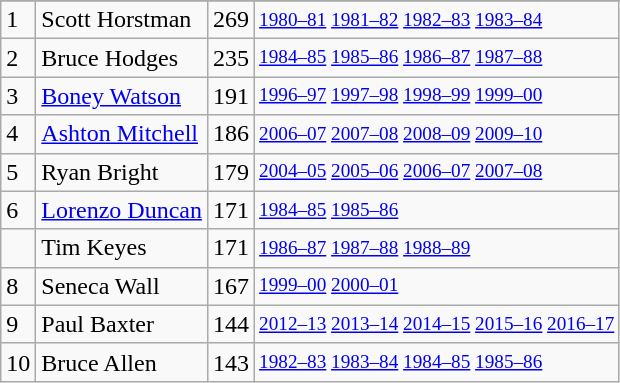<table class="wikitable">
<tr>
</tr>
<tr>
<td>1</td>
<td>Scott Horstman</td>
<td>269</td>
<td style="font-size:80%;"><a href='#'>1980–81</a> <a href='#'>1981–82</a> <a href='#'>1982–83</a> <a href='#'>1983–84</a></td>
</tr>
<tr>
<td>2</td>
<td>Bruce Hodges</td>
<td>235</td>
<td style="font-size:80%;"><a href='#'>1984–85</a> <a href='#'>1985–86</a> <a href='#'>1986–87</a> <a href='#'>1987–88</a></td>
</tr>
<tr>
<td>3</td>
<td><a href='#'>Boney Watson</a></td>
<td>191</td>
<td style="font-size:80%;"><a href='#'>1996–97</a> <a href='#'>1997–98</a> <a href='#'>1998–99</a> <a href='#'>1999–00</a></td>
</tr>
<tr>
<td>4</td>
<td><a href='#'>Ashton Mitchell</a></td>
<td>186</td>
<td style="font-size:80%;"><a href='#'>2006–07</a> <a href='#'>2007–08</a> <a href='#'>2008–09</a> <a href='#'>2009–10</a></td>
</tr>
<tr>
<td>5</td>
<td>Ryan Bright</td>
<td>179</td>
<td style="font-size:80%;"><a href='#'>2004–05</a> <a href='#'>2005–06</a> <a href='#'>2006–07</a> <a href='#'>2007–08</a></td>
</tr>
<tr>
<td>6</td>
<td><a href='#'>Lorenzo Duncan</a></td>
<td>171</td>
<td style="font-size:80%;"><a href='#'>1984–85</a> <a href='#'>1985–86</a></td>
</tr>
<tr>
<td></td>
<td>Tim Keyes</td>
<td>171</td>
<td style="font-size:80%;"><a href='#'>1986–87</a> <a href='#'>1987–88</a> <a href='#'>1988–89</a></td>
</tr>
<tr>
<td>8</td>
<td>Seneca Wall</td>
<td>167</td>
<td style="font-size:80%;"><a href='#'>1999–00</a> <a href='#'>2000–01</a></td>
</tr>
<tr>
<td>9</td>
<td>Paul Baxter</td>
<td>144</td>
<td style="font-size:80%;"><a href='#'>2012–13</a> <a href='#'>2013–14</a> <a href='#'>2014–15</a> <a href='#'>2015–16</a> <a href='#'>2016–17</a></td>
</tr>
<tr>
<td>10</td>
<td>Bruce Allen</td>
<td>143</td>
<td style="font-size:80%;"><a href='#'>1982–83</a> <a href='#'>1983–84</a> <a href='#'>1984–85</a> <a href='#'>1985–86</a></td>
</tr>
</table>
